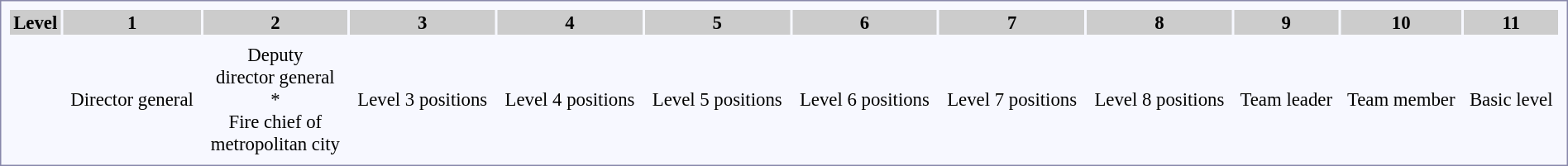<table style="border:1px solid #8888aa; background-color:#f7f8ff; padding:5px; font-size:95%; margin: 0px 12px 12px 0px; width: 100%;">
<tr style="background-color:#CCCCCC; width: 100%">
<th>Level</th>
<th>1</th>
<th>2</th>
<th>3</th>
<th>4</th>
<th>5</th>
<th>6</th>
<th>7</th>
<th>8</th>
<th>9</th>
<th>10</th>
<th>11</th>
</tr>
<tr style="text-align:center;">
<td rowspan="2"></td>
<td></td>
<td></td>
<td></td>
<td></td>
<td></td>
<td></td>
<td></td>
<td></td>
<td></td>
<td></td>
<td></td>
</tr>
<tr style="text-align:center;">
<td>Director general</td>
<td>Deputy<br>director general<br>*<br>Fire chief of<br> metropolitan city</td>
<td>Level 3 positions</td>
<td>Level 4 positions</td>
<td>Level 5 positions</td>
<td>Level 6 positions</td>
<td>Level 7 positions</td>
<td>Level 8 positions</td>
<td>Team leader</td>
<td>Team member</td>
<td>Basic level</td>
</tr>
</table>
